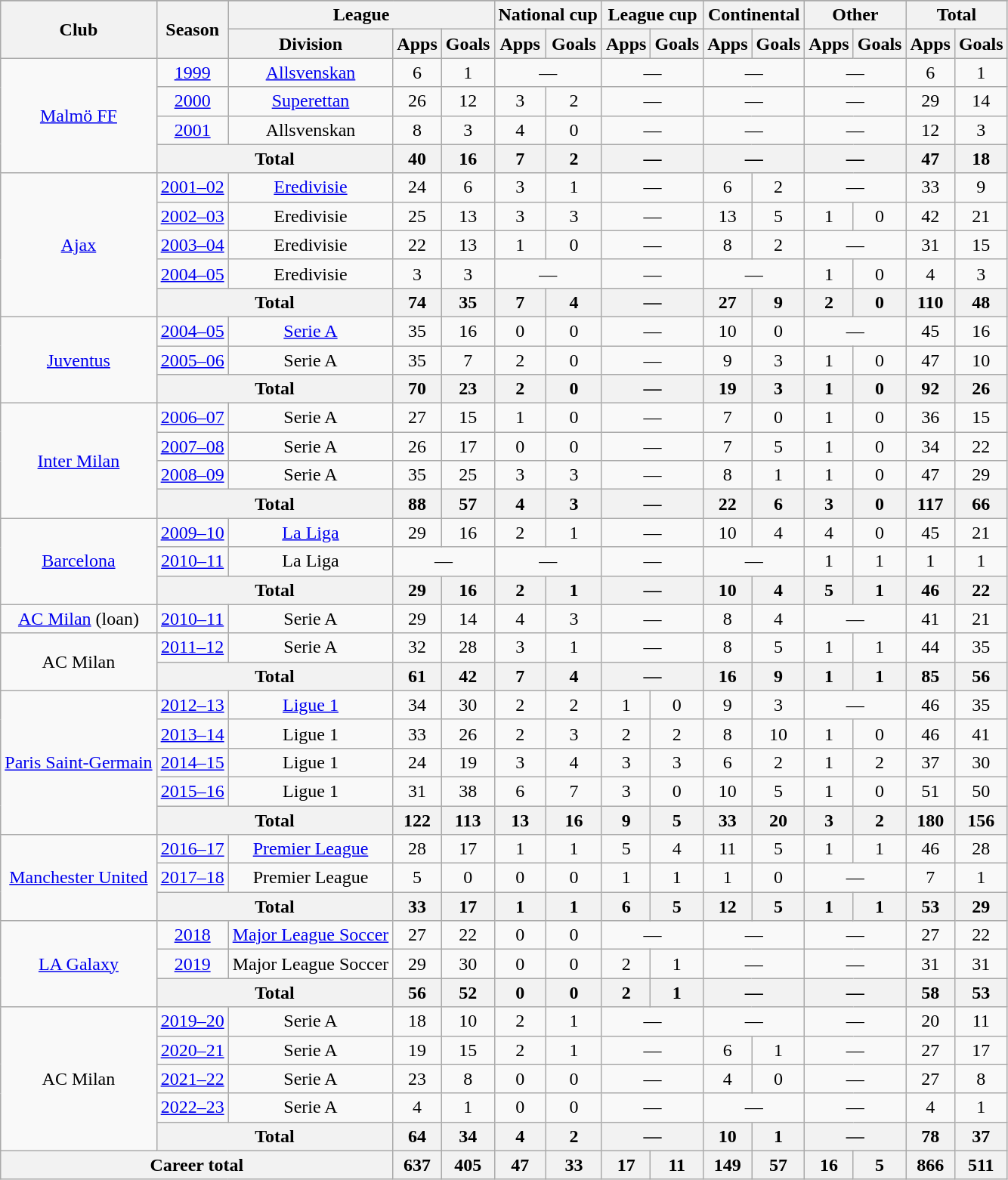<table class="wikitable" style="text-align:center;">
<tr>
</tr>
<tr>
<th rowspan="2">Club</th>
<th rowspan="2">Season</th>
<th colspan="3">League</th>
<th colspan="2">National cup</th>
<th colspan="2">League cup</th>
<th colspan="2">Continental</th>
<th colspan="2">Other</th>
<th colspan="2">Total</th>
</tr>
<tr>
<th>Division</th>
<th>Apps</th>
<th>Goals</th>
<th>Apps</th>
<th>Goals</th>
<th>Apps</th>
<th>Goals</th>
<th>Apps</th>
<th>Goals</th>
<th>Apps</th>
<th>Goals</th>
<th>Apps</th>
<th>Goals</th>
</tr>
<tr>
<td rowspan="4"><a href='#'>Malmö FF</a></td>
<td><a href='#'>1999</a></td>
<td><a href='#'>Allsvenskan</a></td>
<td>6</td>
<td>1</td>
<td colspan="2">—</td>
<td colspan="2">—</td>
<td colspan="2">—</td>
<td colspan="2">—</td>
<td>6</td>
<td>1</td>
</tr>
<tr>
<td><a href='#'>2000</a></td>
<td><a href='#'>Superettan</a></td>
<td>26</td>
<td>12</td>
<td>3</td>
<td>2</td>
<td colspan="2">—</td>
<td colspan="2">—</td>
<td colspan="2">—</td>
<td>29</td>
<td>14</td>
</tr>
<tr>
<td><a href='#'>2001</a></td>
<td>Allsvenskan</td>
<td>8</td>
<td>3</td>
<td>4</td>
<td>0</td>
<td colspan="2">—</td>
<td colspan="2">—</td>
<td colspan="2">—</td>
<td>12</td>
<td>3</td>
</tr>
<tr>
<th colspan="2">Total</th>
<th>40</th>
<th>16</th>
<th>7</th>
<th>2</th>
<th colspan="2">—</th>
<th colspan="2">—</th>
<th colspan="2">—</th>
<th>47</th>
<th>18</th>
</tr>
<tr>
<td rowspan="5"><a href='#'>Ajax</a></td>
<td><a href='#'>2001–02</a></td>
<td><a href='#'>Eredivisie</a></td>
<td>24</td>
<td>6</td>
<td>3</td>
<td>1</td>
<td colspan="2">—</td>
<td>6</td>
<td>2</td>
<td colspan="2">—</td>
<td>33</td>
<td>9</td>
</tr>
<tr>
<td><a href='#'>2002–03</a></td>
<td>Eredivisie</td>
<td>25</td>
<td>13</td>
<td>3</td>
<td>3</td>
<td colspan="2">—</td>
<td>13</td>
<td>5</td>
<td>1</td>
<td>0</td>
<td>42</td>
<td>21</td>
</tr>
<tr>
<td><a href='#'>2003–04</a></td>
<td>Eredivisie</td>
<td>22</td>
<td>13</td>
<td>1</td>
<td>0</td>
<td colspan="2">—</td>
<td>8</td>
<td>2</td>
<td colspan="2">—</td>
<td>31</td>
<td>15</td>
</tr>
<tr>
<td><a href='#'>2004–05</a></td>
<td>Eredivisie</td>
<td>3</td>
<td>3</td>
<td colspan="2">—</td>
<td colspan="2">—</td>
<td colspan="2">—</td>
<td>1</td>
<td>0</td>
<td>4</td>
<td>3</td>
</tr>
<tr>
<th colspan="2">Total</th>
<th>74</th>
<th>35</th>
<th>7</th>
<th>4</th>
<th colspan="2">—</th>
<th>27</th>
<th>9</th>
<th>2</th>
<th>0</th>
<th>110</th>
<th>48</th>
</tr>
<tr>
<td rowspan="3"><a href='#'>Juventus</a></td>
<td><a href='#'>2004–05</a></td>
<td><a href='#'>Serie A</a></td>
<td>35</td>
<td>16</td>
<td>0</td>
<td>0</td>
<td colspan="2">—</td>
<td>10</td>
<td>0</td>
<td colspan="2">—</td>
<td>45</td>
<td>16</td>
</tr>
<tr>
<td><a href='#'>2005–06</a></td>
<td>Serie A</td>
<td>35</td>
<td>7</td>
<td>2</td>
<td>0</td>
<td colspan="2">—</td>
<td>9</td>
<td>3</td>
<td>1</td>
<td>0</td>
<td>47</td>
<td>10</td>
</tr>
<tr>
<th colspan="2">Total</th>
<th>70</th>
<th>23</th>
<th>2</th>
<th>0</th>
<th colspan="2">—</th>
<th>19</th>
<th>3</th>
<th>1</th>
<th>0</th>
<th>92</th>
<th>26</th>
</tr>
<tr>
<td rowspan="4"><a href='#'>Inter Milan</a></td>
<td><a href='#'>2006–07</a></td>
<td>Serie A</td>
<td>27</td>
<td>15</td>
<td>1</td>
<td>0</td>
<td colspan="2">—</td>
<td>7</td>
<td>0</td>
<td>1</td>
<td>0</td>
<td>36</td>
<td>15</td>
</tr>
<tr>
<td><a href='#'>2007–08</a></td>
<td>Serie A</td>
<td>26</td>
<td>17</td>
<td>0</td>
<td>0</td>
<td colspan="2">—</td>
<td>7</td>
<td>5</td>
<td>1</td>
<td>0</td>
<td>34</td>
<td>22</td>
</tr>
<tr>
<td><a href='#'>2008–09</a></td>
<td>Serie A</td>
<td>35</td>
<td>25</td>
<td>3</td>
<td>3</td>
<td colspan="2">—</td>
<td>8</td>
<td>1</td>
<td>1</td>
<td>0</td>
<td>47</td>
<td>29</td>
</tr>
<tr>
<th colspan="2">Total</th>
<th>88</th>
<th>57</th>
<th>4</th>
<th>3</th>
<th colspan="2">—</th>
<th>22</th>
<th>6</th>
<th>3</th>
<th>0</th>
<th>117</th>
<th>66</th>
</tr>
<tr>
<td rowspan="3"><a href='#'>Barcelona</a></td>
<td><a href='#'>2009–10</a></td>
<td><a href='#'>La Liga</a></td>
<td>29</td>
<td>16</td>
<td>2</td>
<td>1</td>
<td colspan="2">—</td>
<td>10</td>
<td>4</td>
<td>4</td>
<td>0</td>
<td>45</td>
<td>21</td>
</tr>
<tr>
<td><a href='#'>2010–11</a></td>
<td>La Liga</td>
<td colspan="2">—</td>
<td colspan="2">—</td>
<td colspan="2">—</td>
<td colspan="2">—</td>
<td>1</td>
<td>1</td>
<td>1</td>
<td>1</td>
</tr>
<tr>
<th colspan="2">Total</th>
<th>29</th>
<th>16</th>
<th>2</th>
<th>1</th>
<th colspan="2">—</th>
<th>10</th>
<th>4</th>
<th>5</th>
<th>1</th>
<th>46</th>
<th>22</th>
</tr>
<tr>
<td><a href='#'>AC Milan</a> (loan)</td>
<td><a href='#'>2010–11</a></td>
<td>Serie A</td>
<td>29</td>
<td>14</td>
<td>4</td>
<td>3</td>
<td colspan="2">—</td>
<td>8</td>
<td>4</td>
<td colspan="2">—</td>
<td>41</td>
<td>21</td>
</tr>
<tr>
<td rowspan="2">AC Milan</td>
<td><a href='#'>2011–12</a></td>
<td>Serie A</td>
<td>32</td>
<td>28</td>
<td>3</td>
<td>1</td>
<td colspan="2">—</td>
<td>8</td>
<td>5</td>
<td>1</td>
<td>1</td>
<td>44</td>
<td>35</td>
</tr>
<tr>
<th colspan="2">Total</th>
<th>61</th>
<th>42</th>
<th>7</th>
<th>4</th>
<th colspan="2">—</th>
<th>16</th>
<th>9</th>
<th>1</th>
<th>1</th>
<th>85</th>
<th>56</th>
</tr>
<tr>
<td rowspan="5"><a href='#'>Paris Saint-Germain</a></td>
<td><a href='#'>2012–13</a></td>
<td><a href='#'>Ligue 1</a></td>
<td>34</td>
<td>30</td>
<td>2</td>
<td>2</td>
<td>1</td>
<td>0</td>
<td>9</td>
<td>3</td>
<td colspan="2">—</td>
<td>46</td>
<td>35</td>
</tr>
<tr>
<td><a href='#'>2013–14</a></td>
<td>Ligue 1</td>
<td>33</td>
<td>26</td>
<td>2</td>
<td>3</td>
<td>2</td>
<td>2</td>
<td>8</td>
<td>10</td>
<td>1</td>
<td>0</td>
<td>46</td>
<td>41</td>
</tr>
<tr>
<td><a href='#'>2014–15</a></td>
<td>Ligue 1</td>
<td>24</td>
<td>19</td>
<td>3</td>
<td>4</td>
<td>3</td>
<td>3</td>
<td>6</td>
<td>2</td>
<td>1</td>
<td>2</td>
<td>37</td>
<td>30</td>
</tr>
<tr>
<td><a href='#'>2015–16</a></td>
<td>Ligue 1</td>
<td>31</td>
<td>38</td>
<td>6</td>
<td>7</td>
<td>3</td>
<td>0</td>
<td>10</td>
<td>5</td>
<td>1</td>
<td>0</td>
<td>51</td>
<td>50</td>
</tr>
<tr>
<th colspan="2">Total</th>
<th>122</th>
<th>113</th>
<th>13</th>
<th>16</th>
<th>9</th>
<th>5</th>
<th>33</th>
<th>20</th>
<th>3</th>
<th>2</th>
<th>180</th>
<th>156</th>
</tr>
<tr>
<td rowspan="3"><a href='#'>Manchester United</a></td>
<td><a href='#'>2016–17</a></td>
<td><a href='#'>Premier League</a></td>
<td>28</td>
<td>17</td>
<td>1</td>
<td>1</td>
<td>5</td>
<td>4</td>
<td>11</td>
<td>5</td>
<td>1</td>
<td>1</td>
<td>46</td>
<td>28</td>
</tr>
<tr>
<td><a href='#'>2017–18</a></td>
<td>Premier League</td>
<td>5</td>
<td>0</td>
<td>0</td>
<td>0</td>
<td>1</td>
<td>1</td>
<td>1</td>
<td>0</td>
<td colspan="2">—</td>
<td>7</td>
<td>1</td>
</tr>
<tr>
<th colspan="2">Total</th>
<th>33</th>
<th>17</th>
<th>1</th>
<th>1</th>
<th>6</th>
<th>5</th>
<th>12</th>
<th>5</th>
<th>1</th>
<th>1</th>
<th>53</th>
<th>29</th>
</tr>
<tr>
<td rowspan="3"><a href='#'>LA Galaxy</a></td>
<td><a href='#'>2018</a></td>
<td><a href='#'>Major League Soccer</a></td>
<td>27</td>
<td>22</td>
<td>0</td>
<td>0</td>
<td colspan="2">—</td>
<td colspan="2">—</td>
<td colspan="2">—</td>
<td>27</td>
<td>22</td>
</tr>
<tr>
<td><a href='#'>2019</a></td>
<td>Major League Soccer</td>
<td>29</td>
<td>30</td>
<td>0</td>
<td>0</td>
<td>2</td>
<td>1</td>
<td colspan="2">—</td>
<td colspan="2">—</td>
<td>31</td>
<td>31</td>
</tr>
<tr>
<th colspan="2">Total</th>
<th>56</th>
<th>52</th>
<th>0</th>
<th>0</th>
<th>2</th>
<th>1</th>
<th colspan="2">—</th>
<th colspan="2">—</th>
<th>58</th>
<th>53</th>
</tr>
<tr>
<td rowspan="5">AC Milan</td>
<td><a href='#'>2019–20</a></td>
<td>Serie A</td>
<td>18</td>
<td>10</td>
<td>2</td>
<td>1</td>
<td colspan="2">—</td>
<td colspan="2">—</td>
<td colspan="2">—</td>
<td>20</td>
<td>11</td>
</tr>
<tr>
<td><a href='#'>2020–21</a></td>
<td>Serie A</td>
<td>19</td>
<td>15</td>
<td>2</td>
<td>1</td>
<td colspan="2">—</td>
<td>6</td>
<td>1</td>
<td colspan="2">—</td>
<td>27</td>
<td>17</td>
</tr>
<tr>
<td><a href='#'>2021–22</a></td>
<td>Serie A</td>
<td>23</td>
<td>8</td>
<td>0</td>
<td>0</td>
<td colspan="2">—</td>
<td>4</td>
<td>0</td>
<td colspan="2">—</td>
<td>27</td>
<td>8</td>
</tr>
<tr>
<td><a href='#'>2022–23</a></td>
<td>Serie A</td>
<td>4</td>
<td>1</td>
<td>0</td>
<td>0</td>
<td colspan="2">—</td>
<td colspan="2">—</td>
<td colspan="2">—</td>
<td>4</td>
<td>1</td>
</tr>
<tr>
<th colspan="2">Total</th>
<th>64</th>
<th>34</th>
<th>4</th>
<th>2</th>
<th colspan="2">—</th>
<th>10</th>
<th>1</th>
<th colspan="2">—</th>
<th>78</th>
<th>37</th>
</tr>
<tr>
<th colspan="3">Career total</th>
<th>637</th>
<th>405</th>
<th>47</th>
<th>33</th>
<th>17</th>
<th>11</th>
<th>149</th>
<th>57</th>
<th>16</th>
<th>5</th>
<th>866</th>
<th>511</th>
</tr>
</table>
